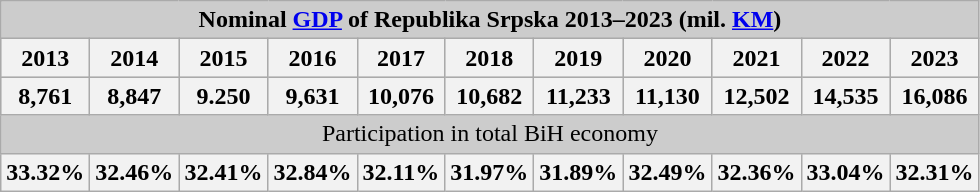<table class="wikitable">
<tr style="background:#ccc; text-align:center;">
<td colspan=17><strong>Nominal <a href='#'>GDP</a> of Republika Srpska 2013–2023 (mil. <a href='#'>KM</a>)</strong></td>
</tr>
<tr style="background:#ccc; text-align:center;">
<th>2013</th>
<th>2014</th>
<th>2015</th>
<th>2016</th>
<th>2017</th>
<th>2018</th>
<th>2019</th>
<th>2020</th>
<th>2021</th>
<th>2022</th>
<th>2023</th>
</tr>
<tr style="background:#ccc; text-align:center;">
<th>8,761</th>
<th>8,847</th>
<th>9.250</th>
<th>9,631</th>
<th>10,076</th>
<th>10,682</th>
<th>11,233</th>
<th>11,130</th>
<th>12,502</th>
<th>14,535</th>
<th>16,086</th>
</tr>
<tr style="background:#ccc; text-align:center;">
<td colspan=17>Participation in total BiH economy</td>
</tr>
<tr>
<th>33.32%</th>
<th>32.46%</th>
<th>32.41%</th>
<th>32.84%</th>
<th>32.11%</th>
<th>31.97%</th>
<th>31.89%</th>
<th>32.49%</th>
<th>32.36%</th>
<th>33.04%</th>
<th>32.31%</th>
</tr>
</table>
